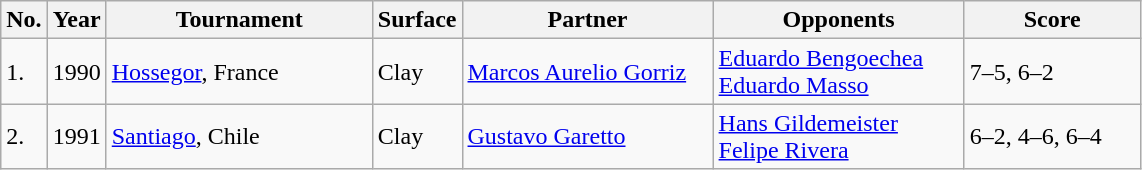<table class="sortable wikitable">
<tr>
<th style="width:20px">No.</th>
<th style="width:30px">Year</th>
<th style="width:170px">Tournament</th>
<th style="width:50px">Surface</th>
<th style="width:160px">Partner</th>
<th style="width:160px">Opponents</th>
<th style="width:110px" class="unsortable">Score</th>
</tr>
<tr>
<td>1.</td>
<td>1990</td>
<td><a href='#'>Hossegor</a>, France</td>
<td>Clay</td>
<td> <a href='#'>Marcos Aurelio Gorriz</a></td>
<td> <a href='#'>Eduardo Bengoechea</a><br> <a href='#'>Eduardo Masso</a></td>
<td>7–5, 6–2</td>
</tr>
<tr>
<td>2.</td>
<td>1991</td>
<td><a href='#'>Santiago</a>, Chile</td>
<td>Clay</td>
<td> <a href='#'>Gustavo Garetto</a></td>
<td> <a href='#'>Hans Gildemeister</a><br> <a href='#'>Felipe Rivera</a></td>
<td>6–2, 4–6, 6–4</td>
</tr>
</table>
